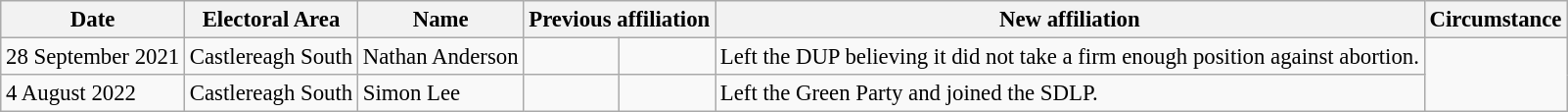<table class="wikitable" style="font-size: 95%">
<tr>
<th>Date</th>
<th>Electoral Area</th>
<th>Name</th>
<th colspan="2">Previous affiliation</th>
<th colspan="2">New affiliation</th>
<th>Circumstance</th>
</tr>
<tr>
<td>28 September 2021</td>
<td>Castlereagh South</td>
<td>Nathan Anderson</td>
<td></td>
<td></td>
<td>Left the DUP believing it did not take a firm enough position against abortion.</td>
</tr>
<tr>
<td>4 August 2022</td>
<td>Castlereagh South</td>
<td>Simon Lee</td>
<td></td>
<td></td>
<td>Left the Green Party and joined the SDLP.</td>
</tr>
</table>
